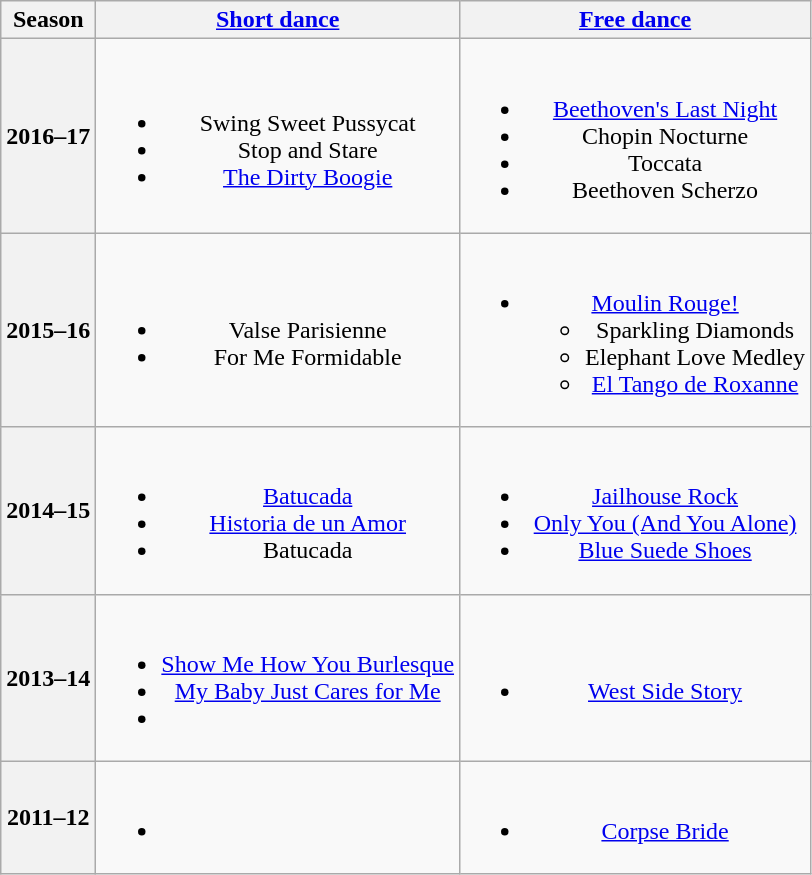<table class=wikitable style=text-align:center>
<tr>
<th>Season</th>
<th><a href='#'>Short dance</a></th>
<th><a href='#'>Free dance</a></th>
</tr>
<tr>
<th>2016–17 <br></th>
<td><br><ul><li> Swing Sweet Pussycat <br></li><li> Stop and Stare <br></li><li> <a href='#'>The Dirty Boogie</a></li></ul></td>
<td><br><ul><li><a href='#'>Beethoven's Last Night</a> <br></li><li>Chopin Nocturne <br></li><li>Toccata <br></li><li>Beethoven Scherzo <br></li></ul></td>
</tr>
<tr>
<th>2015–16 <br></th>
<td><br><ul><li> Valse Parisienne <br></li><li> For Me Formidable <br></li></ul></td>
<td><br><ul><li><a href='#'>Moulin Rouge!</a><ul><li>Sparkling Diamonds</li><li>Elephant Love Medley</li><li><a href='#'>El Tango de Roxanne</a></li></ul></li></ul></td>
</tr>
<tr>
<th>2014–15 <br></th>
<td><br><ul><li> <a href='#'>Batucada</a></li><li> <a href='#'>Historia de un Amor</a> <br></li><li> Batucada</li></ul></td>
<td><br><ul><li><a href='#'>Jailhouse Rock</a> <br></li><li><a href='#'>Only You (And You Alone)</a> <br></li><li><a href='#'>Blue Suede Shoes</a> <br></li></ul></td>
</tr>
<tr>
<th>2013–14 <br></th>
<td><br><ul><li> <a href='#'>Show Me How You Burlesque</a> <br></li><li> <a href='#'>My Baby Just Cares for Me</a> <br></li><li></li></ul></td>
<td><br><ul><li><a href='#'>West Side Story</a> <br></li></ul></td>
</tr>
<tr>
<th>2011–12 <br></th>
<td><br><ul><li></li></ul></td>
<td><br><ul><li><a href='#'>Corpse Bride</a> <br></li></ul></td>
</tr>
</table>
